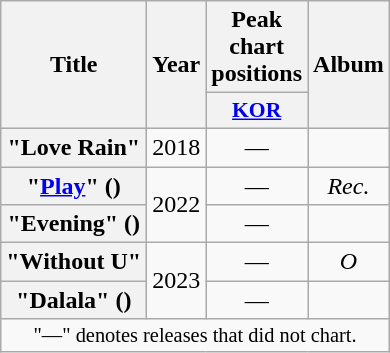<table class="wikitable plainrowheaders" style="text-align:center">
<tr>
<th scope="col" rowspan="2">Title</th>
<th scope="col" rowspan="2">Year</th>
<th scope="col">Peak chart positions</th>
<th scope="col" rowspan="2">Album</th>
</tr>
<tr>
<th scope="col" style="font-size:90%; width:2.5em"><a href='#'>KOR</a><br></th>
</tr>
<tr>
<th scope="row">"Love Rain"<br></th>
<td>2018</td>
<td>—</td>
<td></td>
</tr>
<tr>
<th scope="row">"<a href='#'>Play</a>" ()</th>
<td rowspan="2">2022</td>
<td>—</td>
<td><em>Rec.</em></td>
</tr>
<tr>
<th scope="row">"Evening" ()<br></th>
<td>—</td>
<td></td>
</tr>
<tr>
<th scope="row">"Without U"</th>
<td rowspan="2">2023</td>
<td>—</td>
<td><em>O</em></td>
</tr>
<tr>
<th scope="row">"Dalala" ()</th>
<td>—</td>
<td></td>
</tr>
<tr>
<td colspan="4" style="font-size:85%">"—" denotes releases that did not chart.</td>
</tr>
</table>
